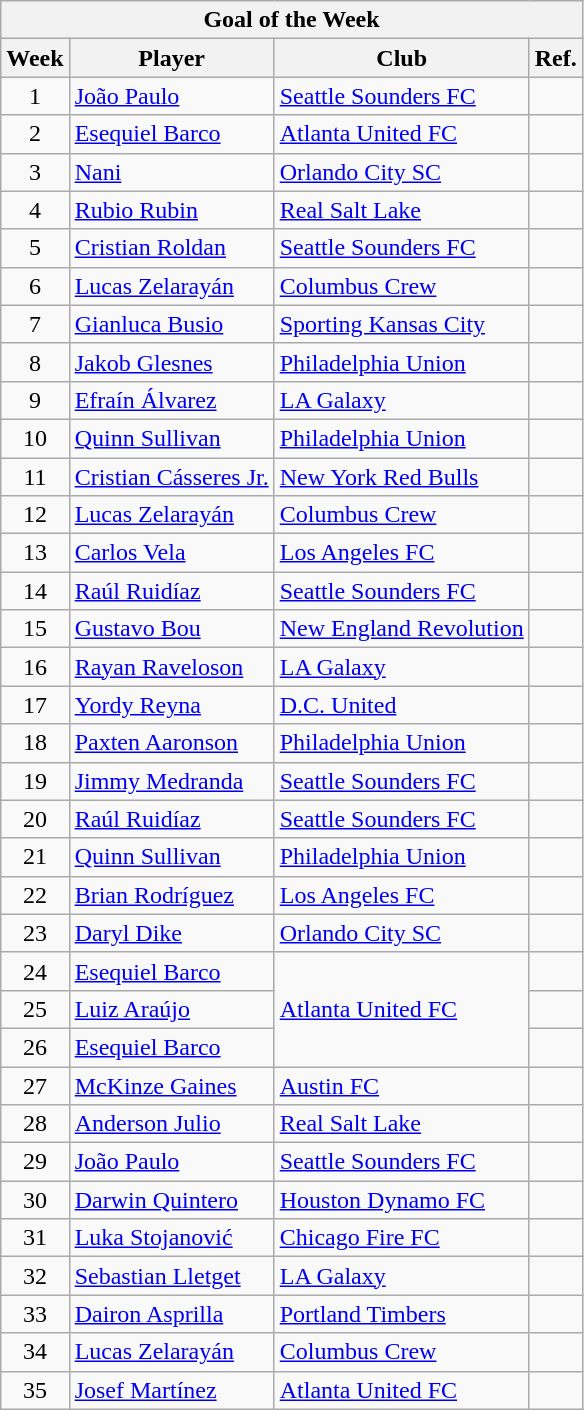<table class="wikitable collapsible collapsed">
<tr>
<th colspan="4">Goal of the Week</th>
</tr>
<tr>
<th>Week</th>
<th>Player</th>
<th>Club</th>
<th>Ref.</th>
</tr>
<tr>
<td style="text-align: center;">1</td>
<td> <a href='#'>João Paulo</a></td>
<td><a href='#'>Seattle Sounders FC</a></td>
<td style="text-align: center;"></td>
</tr>
<tr>
<td style="text-align: center;">2</td>
<td> <a href='#'>Esequiel Barco</a></td>
<td><a href='#'>Atlanta United FC</a></td>
<td style="text-align: center;"></td>
</tr>
<tr>
<td style="text-align: center;">3</td>
<td> <a href='#'>Nani</a></td>
<td><a href='#'>Orlando City SC</a></td>
<td style="text-align: center;"></td>
</tr>
<tr>
<td style="text-align: center;">4</td>
<td> <a href='#'>Rubio Rubin</a></td>
<td><a href='#'>Real Salt Lake</a></td>
<td style="text-align: center;"></td>
</tr>
<tr>
<td style="text-align: center;">5</td>
<td> <a href='#'>Cristian Roldan</a></td>
<td><a href='#'>Seattle Sounders FC</a></td>
<td style="text-align: center;"></td>
</tr>
<tr>
<td style="text-align: center;">6</td>
<td> <a href='#'>Lucas Zelarayán</a></td>
<td><a href='#'>Columbus Crew</a></td>
<td style="text-align: center;"></td>
</tr>
<tr>
<td style="text-align: center;">7</td>
<td> <a href='#'>Gianluca Busio</a></td>
<td><a href='#'>Sporting Kansas City</a></td>
<td style="text-align: center;"></td>
</tr>
<tr>
<td style="text-align: center;">8</td>
<td> <a href='#'>Jakob Glesnes</a></td>
<td><a href='#'>Philadelphia Union</a></td>
<td style="text-align: center;"></td>
</tr>
<tr>
<td style="text-align: center;">9</td>
<td> <a href='#'>Efraín Álvarez</a></td>
<td><a href='#'>LA Galaxy</a></td>
<td style="text-align: center;"></td>
</tr>
<tr>
<td style="text-align: center;">10</td>
<td> <a href='#'>Quinn Sullivan</a></td>
<td><a href='#'>Philadelphia Union</a></td>
<td style="text-align: center;"></td>
</tr>
<tr>
<td style="text-align: center;">11</td>
<td> <a href='#'>Cristian Cásseres Jr.</a></td>
<td><a href='#'>New York Red Bulls</a></td>
<td style="text-align: center;"></td>
</tr>
<tr>
<td style="text-align: center;">12</td>
<td> <a href='#'>Lucas Zelarayán</a></td>
<td><a href='#'>Columbus Crew</a></td>
<td style="text-align: center;"></td>
</tr>
<tr>
<td style="text-align: center;">13</td>
<td> <a href='#'>Carlos Vela</a></td>
<td><a href='#'>Los Angeles FC</a></td>
<td style="text-align: center;"></td>
</tr>
<tr>
<td style="text-align: center;">14</td>
<td> <a href='#'>Raúl Ruidíaz</a></td>
<td><a href='#'>Seattle Sounders FC</a></td>
<td style="text-align: center;"></td>
</tr>
<tr>
<td style="text-align: center;">15</td>
<td> <a href='#'>Gustavo Bou</a></td>
<td><a href='#'>New England Revolution</a></td>
<td style="text-align: center;"></td>
</tr>
<tr>
<td style="text-align: center;">16</td>
<td> <a href='#'>Rayan Raveloson</a></td>
<td><a href='#'>LA Galaxy</a></td>
<td style="text-align: center;"></td>
</tr>
<tr>
<td style="text-align: center;">17</td>
<td> <a href='#'>Yordy Reyna</a></td>
<td><a href='#'>D.C. United</a></td>
<td style="text-align: center;"></td>
</tr>
<tr>
<td style="text-align: center;">18</td>
<td> <a href='#'>Paxten Aaronson</a></td>
<td><a href='#'>Philadelphia Union</a></td>
<td style="text-align: center;"></td>
</tr>
<tr>
<td style="text-align: center;">19</td>
<td> <a href='#'>Jimmy Medranda</a></td>
<td><a href='#'>Seattle Sounders FC</a></td>
<td style="text-align: center;"></td>
</tr>
<tr>
<td style="text-align: center;">20</td>
<td> <a href='#'>Raúl Ruidíaz</a></td>
<td><a href='#'>Seattle Sounders FC</a></td>
<td style="text-align: center;"></td>
</tr>
<tr>
<td style="text-align: center;">21</td>
<td> <a href='#'>Quinn Sullivan</a></td>
<td><a href='#'>Philadelphia Union</a></td>
<td style="text-align: center;"></td>
</tr>
<tr>
<td style="text-align: center;">22</td>
<td> <a href='#'>Brian Rodríguez</a></td>
<td><a href='#'>Los Angeles FC</a></td>
<td style="text-align: center;"></td>
</tr>
<tr>
<td style="text-align: center;">23</td>
<td> <a href='#'>Daryl Dike</a></td>
<td><a href='#'>Orlando City SC</a></td>
<td style="text-align: center;"></td>
</tr>
<tr>
<td style="text-align: center;">24</td>
<td> <a href='#'>Esequiel Barco</a></td>
<td rowspan="3"><a href='#'>Atlanta United FC</a></td>
<td style="text-align: center;"></td>
</tr>
<tr>
<td style="text-align: center;">25</td>
<td> <a href='#'>Luiz Araújo</a></td>
<td style="text-align: center;"></td>
</tr>
<tr>
<td style="text-align: center;">26</td>
<td> <a href='#'>Esequiel Barco</a></td>
<td style="text-align: center;"></td>
</tr>
<tr>
<td style="text-align: center;">27</td>
<td> <a href='#'>McKinze Gaines</a></td>
<td><a href='#'>Austin FC</a></td>
<td style="text-align: center;"></td>
</tr>
<tr>
<td style="text-align: center;">28</td>
<td> <a href='#'>Anderson Julio</a></td>
<td><a href='#'>Real Salt Lake</a></td>
<td style="text-align: center;"></td>
</tr>
<tr>
<td style="text-align: center;">29</td>
<td> <a href='#'>João Paulo</a></td>
<td><a href='#'>Seattle Sounders FC</a></td>
<td style="text-align: center;"></td>
</tr>
<tr>
<td style="text-align: center;">30</td>
<td> <a href='#'>Darwin Quintero</a></td>
<td><a href='#'>Houston Dynamo FC</a></td>
<td style="text-align: center;"></td>
</tr>
<tr>
<td style="text-align: center;">31</td>
<td> <a href='#'>Luka Stojanović</a></td>
<td><a href='#'>Chicago Fire FC</a></td>
<td style="text-align: center;"></td>
</tr>
<tr>
<td style="text-align: center;">32</td>
<td> <a href='#'>Sebastian Lletget</a></td>
<td><a href='#'>LA Galaxy</a></td>
<td style="text-align: center;"></td>
</tr>
<tr>
<td style="text-align: center;">33</td>
<td> <a href='#'>Dairon Asprilla</a></td>
<td><a href='#'>Portland Timbers</a></td>
<td style="text-align: center;"></td>
</tr>
<tr>
<td style="text-align: center;">34</td>
<td> <a href='#'>Lucas Zelarayán</a></td>
<td><a href='#'>Columbus Crew</a></td>
<td style="text-align: center;"></td>
</tr>
<tr>
<td style="text-align: center;">35</td>
<td> <a href='#'>Josef Martínez</a></td>
<td><a href='#'>Atlanta United FC</a></td>
<td style="text-align: center;"></td>
</tr>
</table>
